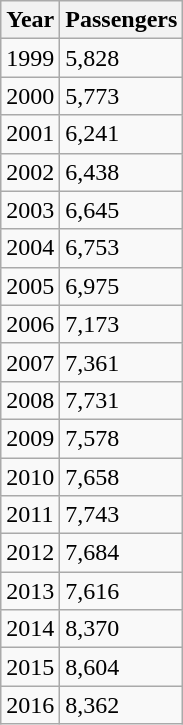<table class="wikitable">
<tr>
<th>Year</th>
<th>Passengers</th>
</tr>
<tr>
<td>1999</td>
<td>5,828</td>
</tr>
<tr>
<td>2000</td>
<td>5,773</td>
</tr>
<tr>
<td>2001</td>
<td>6,241</td>
</tr>
<tr>
<td>2002</td>
<td>6,438</td>
</tr>
<tr>
<td>2003</td>
<td>6,645</td>
</tr>
<tr>
<td>2004</td>
<td>6,753</td>
</tr>
<tr>
<td>2005</td>
<td>6,975</td>
</tr>
<tr>
<td>2006</td>
<td>7,173</td>
</tr>
<tr>
<td>2007</td>
<td>7,361</td>
</tr>
<tr>
<td>2008</td>
<td>7,731</td>
</tr>
<tr>
<td>2009</td>
<td>7,578</td>
</tr>
<tr>
<td>2010</td>
<td>7,658</td>
</tr>
<tr>
<td>2011</td>
<td>7,743</td>
</tr>
<tr>
<td>2012</td>
<td>7,684</td>
</tr>
<tr>
<td>2013</td>
<td>7,616</td>
</tr>
<tr>
<td>2014</td>
<td>8,370</td>
</tr>
<tr>
<td>2015</td>
<td>8,604</td>
</tr>
<tr>
<td>2016</td>
<td>8,362</td>
</tr>
</table>
